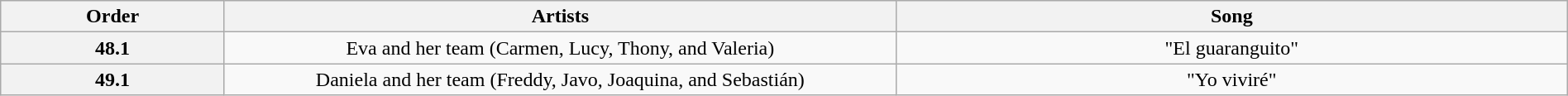<table class="wikitable" style="text-align: center; width:100%">
<tr>
<th style="width:05%">Order</th>
<th style="width:15%">Artists</th>
<th style="width:15%">Song</th>
</tr>
<tr>
<th>48.1</th>
<td>Eva and her team (Carmen, Lucy, Thony, and Valeria)</td>
<td>"El guaranguito"</td>
</tr>
<tr>
<th>49.1</th>
<td>Daniela and her team (Freddy, Javo, Joaquina, and Sebastián)</td>
<td>"Yo viviré"</td>
</tr>
</table>
